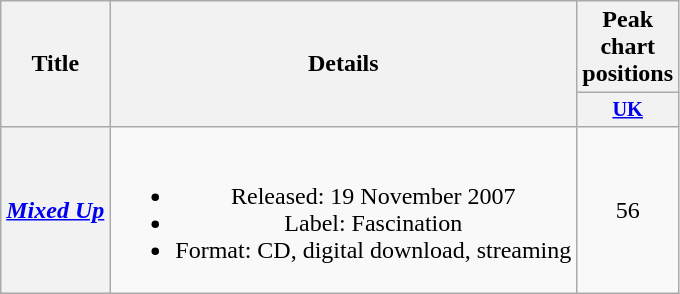<table class="wikitable plainrowheaders" style="text-align:center">
<tr>
<th scope=col rowspan=2>Title</th>
<th scope=col rowspan=2>Details</th>
<th scope=col colspan=1>Peak chart positions</th>
</tr>
<tr>
<th scope=col style="width:3em;font-size:85%;"><a href='#'>UK</a><br></th>
</tr>
<tr>
<th scope=row><em><a href='#'>Mixed Up</a></em></th>
<td><br><ul><li>Released: 19 November 2007</li><li>Label: Fascination</li><li>Format: CD, digital download, streaming</li></ul></td>
<td>56</td>
</tr>
</table>
